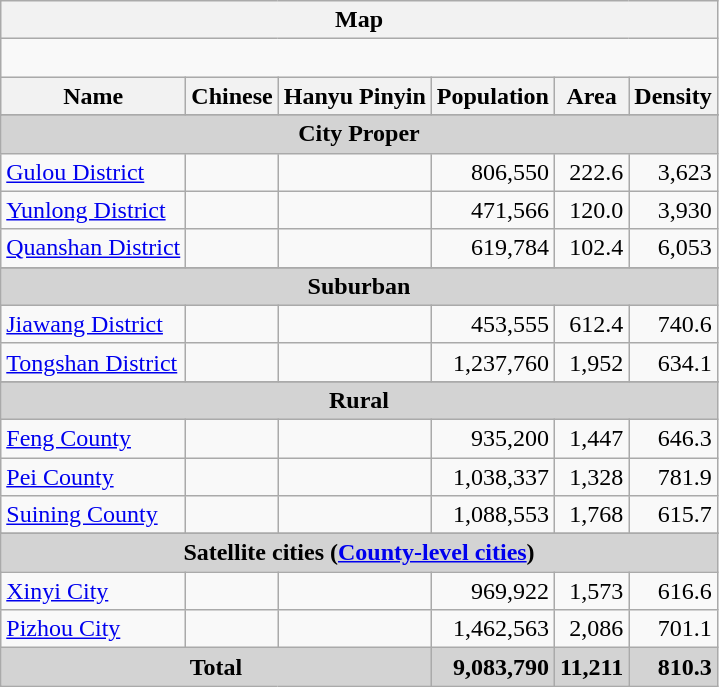<table class="wikitable">
<tr>
<th colspan=6>Map</th>
</tr>
<tr>
<td colspan=6><div><br> 











</div></td>
</tr>
<tr>
<th align=left>Name</th>
<th align=left>Chinese</th>
<th align=left>Hanyu Pinyin</th>
<th align=left>Population </th>
<th align=left>Area </th>
<th align=left>Density </th>
</tr>
<tr>
</tr>
<tr style="background:#d3d3d3;">
<td colspan="6"  style="text-align:center; "><strong>City Proper</strong></td>
</tr>
<tr>
<td align=left><a href='#'>Gulou District</a></td>
<td align=left></td>
<td align=left></td>
<td align=right>806,550</td>
<td align=right>222.6</td>
<td align=right>3,623</td>
</tr>
<tr>
<td align=left><a href='#'>Yunlong District</a></td>
<td align=left></td>
<td align=left></td>
<td align=right>471,566</td>
<td align=right>120.0</td>
<td align=right>3,930</td>
</tr>
<tr>
<td align=left><a href='#'>Quanshan District</a></td>
<td align=left></td>
<td align=left></td>
<td align=right>619,784</td>
<td align=right>102.4</td>
<td align=right>6,053</td>
</tr>
<tr>
</tr>
<tr style="background:#d3d3d3;">
<td colspan="6"  style="text-align:center; "><strong>Suburban</strong></td>
</tr>
<tr>
<td align=left><a href='#'>Jiawang District</a></td>
<td align=left></td>
<td align=left></td>
<td align=right>453,555</td>
<td align=right>612.4</td>
<td align=right>740.6</td>
</tr>
<tr>
<td align=left><a href='#'>Tongshan District</a></td>
<td align=left></td>
<td align=left></td>
<td align=right>1,237,760</td>
<td align=right>1,952</td>
<td align=right>634.1</td>
</tr>
<tr>
</tr>
<tr style="background:#d3d3d3;">
<td colspan="6"  style="text-align:center; "><strong>Rural</strong></td>
</tr>
<tr>
<td align=left><a href='#'>Feng County</a></td>
<td align=left></td>
<td align=left></td>
<td align=right>935,200</td>
<td align=right>1,447</td>
<td align=right>646.3</td>
</tr>
<tr>
<td align=left><a href='#'>Pei County</a></td>
<td align=left></td>
<td align=left></td>
<td align=right>1,038,337</td>
<td align=right>1,328</td>
<td align=right>781.9</td>
</tr>
<tr>
<td align=left><a href='#'>Suining County</a></td>
<td align=left></td>
<td align=left></td>
<td align=right>1,088,553</td>
<td align=right>1,768</td>
<td align=right>615.7</td>
</tr>
<tr>
</tr>
<tr style="background:#d3d3d3;">
<td colspan="6"  style="text-align:center; "><strong>Satellite cities (<a href='#'>County-level cities</a>)</strong></td>
</tr>
<tr>
<td align=left><a href='#'>Xinyi City</a></td>
<td align=left></td>
<td align=left></td>
<td align=right>969,922</td>
<td align=right>1,573</td>
<td align=right>616.6</td>
</tr>
<tr>
<td align=left><a href='#'>Pizhou City</a></td>
<td align=left></td>
<td align=left></td>
<td align=right>1,462,563</td>
<td align=right>2,086</td>
<td align=right>701.1</td>
</tr>
<tr style="background:#d3d3d3;">
<td colspan=3 style="text-align:center; "><strong>Total</strong></td>
<td align=right><strong>9,083,790</strong></td>
<td align=right><strong>11,211</strong></td>
<td align=right><strong>810.3</strong></td>
</tr>
</table>
